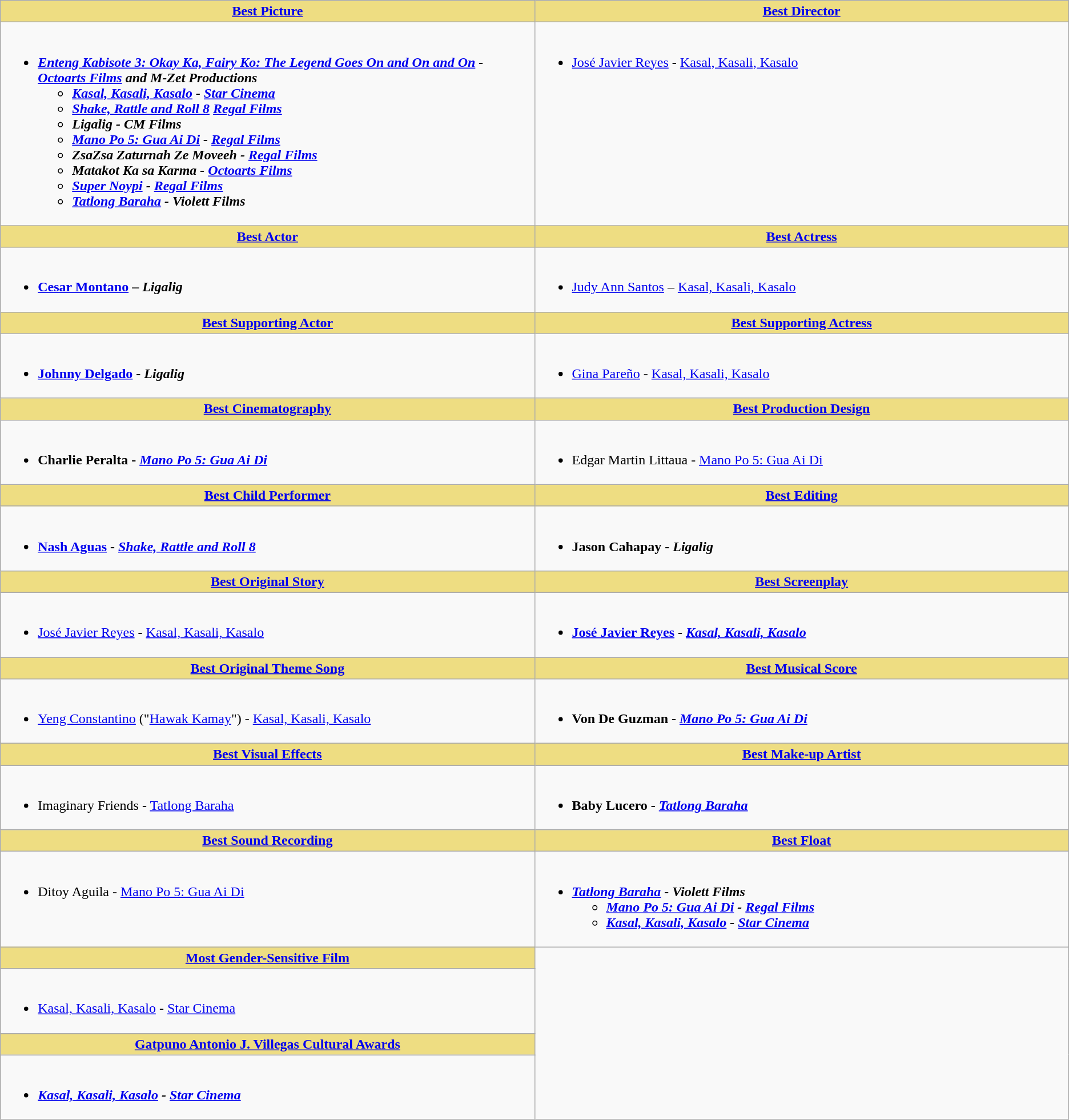<table class=wikitable>
<tr>
<th style="background:#EEDD82; width:50%"><a href='#'>Best Picture</a></th>
<th style="background:#EEDD82; width:50%"><a href='#'>Best Director</a></th>
</tr>
<tr>
<td valign="top"><br><ul><li><strong><em><a href='#'>Enteng Kabisote 3: Okay Ka, Fairy Ko: The Legend Goes On and On and On</a><em> - <a href='#'>Octoarts Films</a> and M-Zet Productions<strong><ul><li></em><a href='#'>Kasal, Kasali, Kasalo</a><em> - <a href='#'>Star Cinema</a> </li><li></em><a href='#'>Shake, Rattle and Roll 8</a><em> <a href='#'>Regal Films</a> </li><li></em>Ligalig<em> - CM Films</li><li></em><a href='#'>Mano Po 5: Gua Ai Di</a><em> - <a href='#'>Regal Films</a></li><li></em>ZsaZsa Zaturnah Ze Moveeh<em> - <a href='#'>Regal Films</a></li><li></em>Matakot Ka sa Karma<em> - <a href='#'>Octoarts Films</a></li><li></em><a href='#'>Super Noypi</a><em> - <a href='#'>Regal Films</a></li><li></em><a href='#'>Tatlong Baraha</a><em> - Violett Films</li></ul></li></ul></td>
<td valign="top"><br><ul><li></strong><a href='#'>José Javier Reyes</a> - </em><a href='#'>Kasal, Kasali, Kasalo</a></em></strong></li></ul></td>
</tr>
<tr>
<th style="background:#EEDD82; width:50%"><a href='#'>Best Actor</a></th>
<th style="background:#EEDD82; width:50%"><a href='#'>Best Actress</a></th>
</tr>
<tr>
<td valign="top"><br><ul><li><strong><a href='#'>Cesar Montano</a> – <em>Ligalig<strong><em></li></ul></td>
<td valign="top"><br><ul><li></strong><a href='#'>Judy Ann Santos</a> – </em><a href='#'>Kasal, Kasali, Kasalo</a></em></strong></li></ul></td>
</tr>
<tr>
<th style="background:#EEDD82; width:50%"><a href='#'>Best Supporting Actor</a></th>
<th style="background:#EEDD82; width:50%"><a href='#'>Best Supporting Actress</a></th>
</tr>
<tr>
<td valign="top"><br><ul><li><strong><a href='#'>Johnny Delgado</a> - <em>Ligalig<strong><em></li></ul></td>
<td valign="top"><br><ul><li></strong><a href='#'>Gina Pareño</a> - </em><a href='#'>Kasal, Kasali, Kasalo</a></em></strong></li></ul></td>
</tr>
<tr>
<th style="background:#EEDD82; width:50%"><a href='#'>Best Cinematography</a></th>
<th style="background:#EEDD82; width:50%"><a href='#'>Best Production Design</a></th>
</tr>
<tr>
<td valign="top"><br><ul><li><strong>Charlie Peralta - <em><a href='#'>Mano Po 5: Gua Ai Di</a><strong><em></li></ul></td>
<td valign="top"><br><ul><li></strong>Edgar Martin Littaua - </em><a href='#'>Mano Po 5: Gua Ai Di</a></em></strong></li></ul></td>
</tr>
<tr>
<th style="background:#EEDD82; width:50%"><a href='#'>Best Child Performer</a></th>
<th style="background:#EEDD82; width:50%"><a href='#'>Best Editing</a></th>
</tr>
<tr>
<td valign="top"><br><ul><li><strong><a href='#'>Nash Aguas</a>  - <em><a href='#'>Shake, Rattle and Roll 8</a></em> </strong></li></ul></td>
<td valign="top"><br><ul><li><strong>Jason Cahapay  - <em>Ligalig<strong><em></li></ul></td>
</tr>
<tr>
<th style="background:#EEDD82; width:50%"><a href='#'>Best Original Story</a></th>
<th style="background:#EEDD82; width:50%"><a href='#'>Best Screenplay</a></th>
</tr>
<tr>
<td valign="top"><br><ul><li></strong><a href='#'>José Javier Reyes</a> - </em><a href='#'>Kasal, Kasali, Kasalo</a></em></strong></li></ul></td>
<td valign="top"><br><ul><li><strong><a href='#'>José Javier Reyes</a> - <em><a href='#'>Kasal, Kasali, Kasalo</a><strong><em></li></ul></td>
</tr>
<tr>
<th style="background:#EEDD82; width:50%"><a href='#'>Best Original Theme Song</a></th>
<th style="background:#EEDD82; width:50%"><a href='#'>Best Musical Score</a></th>
</tr>
<tr>
<td valign="top"><br><ul><li></strong><a href='#'>Yeng Constantino</a> ("<a href='#'>Hawak Kamay</a>") - </em><a href='#'>Kasal, Kasali, Kasalo</a></em></strong></li></ul></td>
<td valign="top"><br><ul><li><strong>Von De Guzman - <em><a href='#'>Mano Po 5: Gua Ai Di</a><strong><em></li></ul></td>
</tr>
<tr>
<th style="background:#EEDD82; width:50%"><a href='#'>Best Visual Effects</a></th>
<th style="background:#EEDD82; width:50%"><a href='#'>Best Make-up Artist</a></th>
</tr>
<tr>
<td valign="top"><br><ul><li></strong>Imaginary Friends - </em><a href='#'>Tatlong Baraha</a></em></strong></li></ul></td>
<td valign="top"><br><ul><li><strong>Baby Lucero - <em><a href='#'>Tatlong Baraha</a><strong><em></li></ul></td>
</tr>
<tr>
<th style="background:#EEDD82; width:50%"><a href='#'>Best Sound Recording</a></th>
<th style="background:#EEDD82; width:50%"><a href='#'>Best Float</a></th>
</tr>
<tr>
<td valign="top"><br><ul><li></strong>Ditoy Aguila - </em><a href='#'>Mano Po 5: Gua Ai Di</a></em></strong></li></ul></td>
<td valign="top"><br><ul><li><strong><em><a href='#'>Tatlong Baraha</a><em> - Violett Films<strong><ul><li></em><a href='#'>Mano Po 5: Gua Ai Di</a><em> - <a href='#'>Regal Films</a> </li><li></em><a href='#'>Kasal, Kasali, Kasalo</a><em> - <a href='#'>Star Cinema</a> </li></ul></li></ul></td>
</tr>
<tr>
<th style="background:#EEDD82; width:50%"><a href='#'>Most Gender-Sensitive Film</a></th>
</tr>
<tr>
<td valign="top"><br><ul><li></em></strong><a href='#'>Kasal, Kasali, Kasalo</a></em> - <a href='#'>Star Cinema</a></strong></li></ul></td>
</tr>
<tr>
<th style="background:#EEDD82; width:50%"><a href='#'>Gatpuno Antonio J. Villegas Cultural Awards</a></th>
</tr>
<tr>
<td valign="top"><br><ul><li><strong><em><a href='#'>Kasal, Kasali, Kasalo</a><em> - <a href='#'>Star Cinema</a><strong></li></ul></td>
</tr>
</table>
